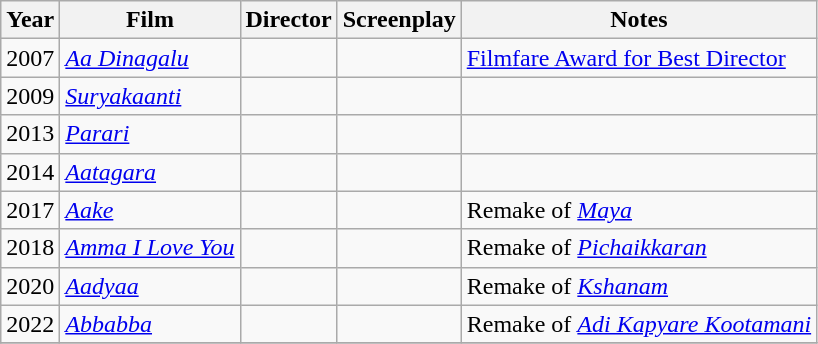<table class="wikitable sortable">
<tr>
<th>Year</th>
<th>Film</th>
<th>Director</th>
<th>Screenplay</th>
<th>Notes</th>
</tr>
<tr>
<td>2007</td>
<td><em><a href='#'>Aa Dinagalu</a></em></td>
<td></td>
<td></td>
<td><a href='#'>Filmfare Award for Best Director</a></td>
</tr>
<tr>
<td>2009</td>
<td><em><a href='#'>Suryakaanti</a></em></td>
<td></td>
<td></td>
<td></td>
</tr>
<tr>
<td>2013</td>
<td><em><a href='#'>Parari</a></em></td>
<td></td>
<td></td>
<td></td>
</tr>
<tr>
<td>2014</td>
<td><em><a href='#'>Aatagara</a></em></td>
<td></td>
<td></td>
<td></td>
</tr>
<tr>
<td>2017</td>
<td><em><a href='#'>Aake</a></em></td>
<td></td>
<td></td>
<td>Remake of <em><a href='#'>Maya</a></em></td>
</tr>
<tr>
<td>2018</td>
<td><em><a href='#'>Amma I Love You</a></em></td>
<td></td>
<td></td>
<td>Remake of <em><a href='#'>Pichaikkaran</a></em></td>
</tr>
<tr>
<td>2020</td>
<td><em><a href='#'>Aadyaa</a></em></td>
<td></td>
<td></td>
<td>Remake of <em><a href='#'>Kshanam</a></em></td>
</tr>
<tr>
<td>2022</td>
<td><em><a href='#'>Abbabba</a></em></td>
<td></td>
<td></td>
<td>Remake of <em><a href='#'>Adi Kapyare Kootamani</a></em></td>
</tr>
<tr>
</tr>
</table>
